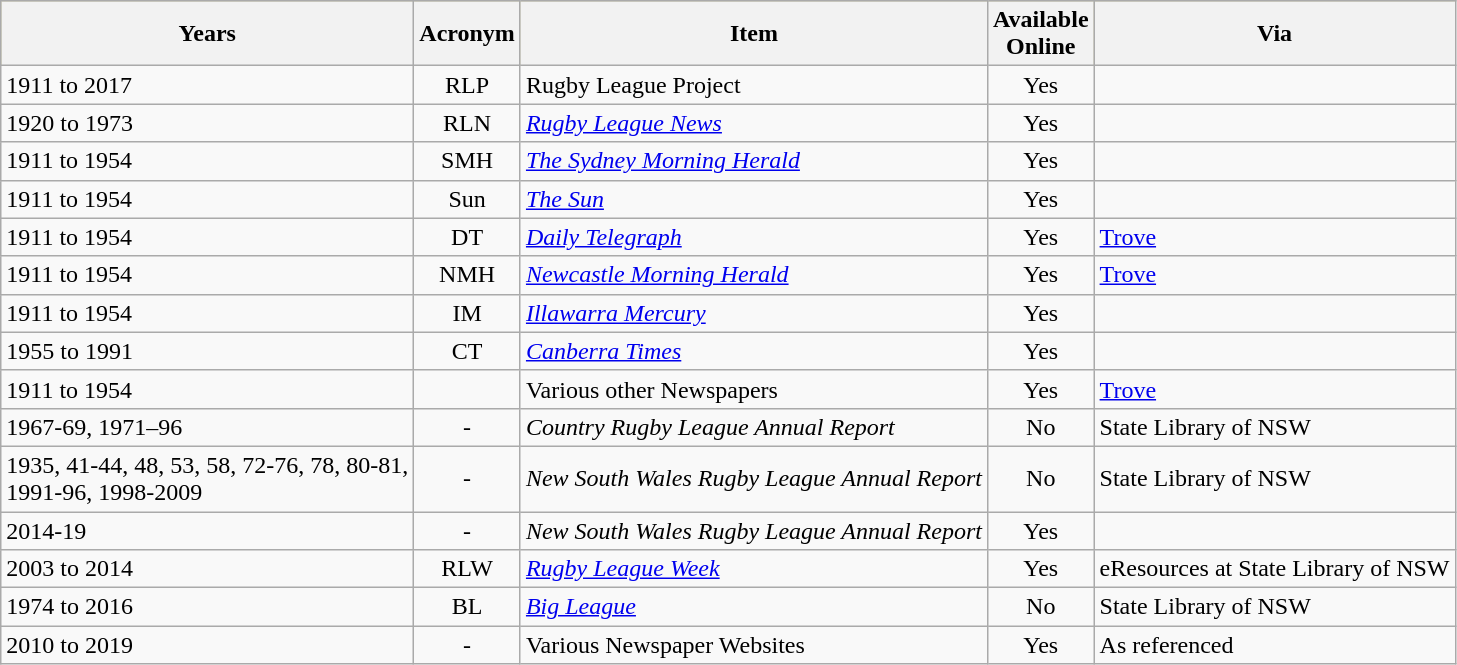<table class="wikitable">
<tr bgcolor=#bdb76b>
<th>Years</th>
<th>Acronym</th>
<th>Item</th>
<th>Available<br>Online</th>
<th>Via</th>
</tr>
<tr>
<td>1911 to 2017</td>
<td align=center>RLP</td>
<td>Rugby League Project</td>
<td align=center>Yes</td>
<td></td>
</tr>
<tr>
<td>1920 to 1973</td>
<td align=center>RLN</td>
<td><em><a href='#'>Rugby League News</a></em></td>
<td align=center>Yes</td>
<td></td>
</tr>
<tr>
<td>1911 to 1954</td>
<td align=center>SMH</td>
<td><em><a href='#'>The Sydney Morning Herald</a></em></td>
<td align=center>Yes</td>
<td></td>
</tr>
<tr>
<td>1911 to 1954</td>
<td align=center>Sun</td>
<td><em><a href='#'>The Sun</a></em></td>
<td align=center>Yes</td>
<td></td>
</tr>
<tr>
<td>1911 to 1954</td>
<td align=center>DT</td>
<td><em><a href='#'>Daily Telegraph</a></em></td>
<td align=center>Yes</td>
<td><a href='#'>Trove</a></td>
</tr>
<tr>
<td>1911 to 1954</td>
<td align=center>NMH</td>
<td><em><a href='#'>Newcastle Morning Herald</a></em></td>
<td align=center>Yes</td>
<td><a href='#'>Trove</a></td>
</tr>
<tr>
<td>1911 to 1954</td>
<td align=center>IM</td>
<td><em><a href='#'>Illawarra Mercury</a></em></td>
<td align=center>Yes</td>
<td></td>
</tr>
<tr>
<td>1955 to 1991</td>
<td align=center>CT</td>
<td><em><a href='#'>Canberra Times</a></em></td>
<td align=center>Yes</td>
<td></td>
</tr>
<tr>
<td>1911 to 1954</td>
<td align=center></td>
<td>Various other Newspapers</td>
<td align=center>Yes</td>
<td><a href='#'>Trove</a></td>
</tr>
<tr>
<td>1967-69, 1971–96</td>
<td align=center>-</td>
<td><em>Country Rugby League Annual Report</em></td>
<td align=center>No</td>
<td>State Library of NSW</td>
</tr>
<tr>
<td>1935, 41-44, 48, 53, 58, 72-76, 78, 80-81,<br>1991-96, 1998-2009</td>
<td align=center>-</td>
<td><em>New South Wales Rugby League Annual Report</em></td>
<td align=center>No</td>
<td>State Library of NSW</td>
</tr>
<tr>
<td>2014-19</td>
<td align=center>-</td>
<td><em>New South Wales Rugby League Annual Report</em></td>
<td align=center>Yes</td>
<td></td>
</tr>
<tr>
<td>2003 to 2014</td>
<td align=center>RLW</td>
<td><em><a href='#'>Rugby League Week</a></em></td>
<td align=center>Yes</td>
<td>eResources at State Library of NSW</td>
</tr>
<tr>
<td>1974 to 2016</td>
<td align=center>BL</td>
<td><em><a href='#'>Big League</a></em></td>
<td align=center>No</td>
<td>State Library of NSW</td>
</tr>
<tr>
<td>2010 to 2019</td>
<td align=center>-</td>
<td>Various Newspaper Websites</td>
<td align=center>Yes</td>
<td>As referenced</td>
</tr>
</table>
